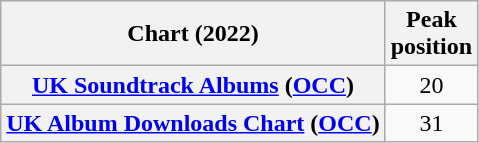<table class="wikitable plainrowheaders" style="text-align:center">
<tr>
<th scope="col">Chart (2022)</th>
<th scope="col">Peak<br>position</th>
</tr>
<tr>
<th scope="row"><a href='#'>UK Soundtrack Albums</a> (<a href='#'>OCC</a>)</th>
<td>20</td>
</tr>
<tr>
<th scope="row"><a href='#'>UK Album Downloads Chart</a> (<a href='#'>OCC</a>)</th>
<td>31</td>
</tr>
</table>
